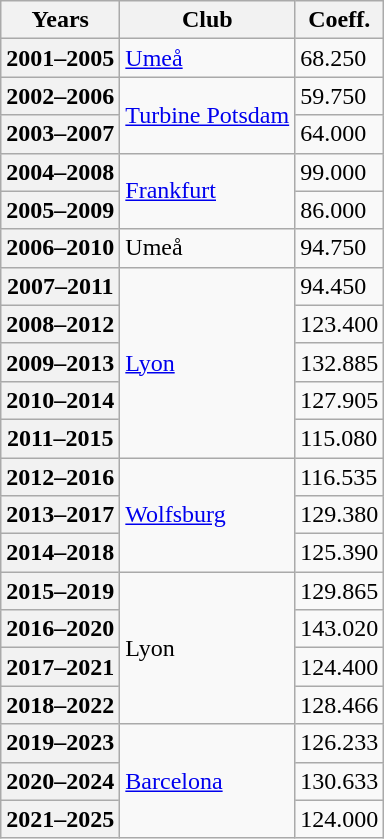<table class="wikitable sortable">
<tr>
<th>Years</th>
<th>Club</th>
<th>Coeff.</th>
</tr>
<tr>
<th>2001–2005</th>
<td> <a href='#'>Umeå</a></td>
<td>68.250</td>
</tr>
<tr>
<th>2002–2006</th>
<td rowspan=2> <a href='#'>Turbine Potsdam</a></td>
<td>59.750</td>
</tr>
<tr>
<th>2003–2007</th>
<td>64.000</td>
</tr>
<tr>
<th>2004–2008</th>
<td rowspan=2> <a href='#'>Frankfurt</a></td>
<td>99.000</td>
</tr>
<tr>
<th>2005–2009</th>
<td>86.000</td>
</tr>
<tr>
<th>2006–2010</th>
<td> Umeå</td>
<td>94.750</td>
</tr>
<tr>
<th>2007–2011</th>
<td rowspan=5> <a href='#'>Lyon</a></td>
<td>94.450</td>
</tr>
<tr>
<th>2008–2012</th>
<td>123.400</td>
</tr>
<tr>
<th>2009–2013</th>
<td>132.885</td>
</tr>
<tr>
<th>2010–2014</th>
<td>127.905</td>
</tr>
<tr>
<th>2011–2015</th>
<td>115.080</td>
</tr>
<tr>
<th>2012–2016</th>
<td rowspan=3> <a href='#'>Wolfsburg</a></td>
<td>116.535</td>
</tr>
<tr>
<th>2013–2017</th>
<td>129.380</td>
</tr>
<tr>
<th>2014–2018</th>
<td>125.390</td>
</tr>
<tr>
<th>2015–2019</th>
<td rowspan=4> Lyon</td>
<td>129.865</td>
</tr>
<tr>
<th>2016–2020</th>
<td>143.020</td>
</tr>
<tr>
<th>2017–2021</th>
<td>124.400</td>
</tr>
<tr>
<th>2018–2022</th>
<td>128.466</td>
</tr>
<tr>
<th>2019–2023</th>
<td rowspan=3> <a href='#'>Barcelona</a></td>
<td>126.233</td>
</tr>
<tr>
<th>2020–2024</th>
<td>130.633</td>
</tr>
<tr>
<th>2021–2025</th>
<td>124.000</td>
</tr>
</table>
